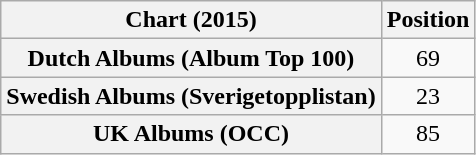<table class="wikitable sortable plainrowheaders" style="text-align:center">
<tr>
<th scope="col">Chart (2015)</th>
<th scope="col">Position</th>
</tr>
<tr>
<th scope="row">Dutch Albums (Album Top 100)</th>
<td>69</td>
</tr>
<tr>
<th scope="row">Swedish Albums (Sverigetopplistan)</th>
<td>23</td>
</tr>
<tr>
<th scope="row">UK Albums (OCC)</th>
<td>85</td>
</tr>
</table>
